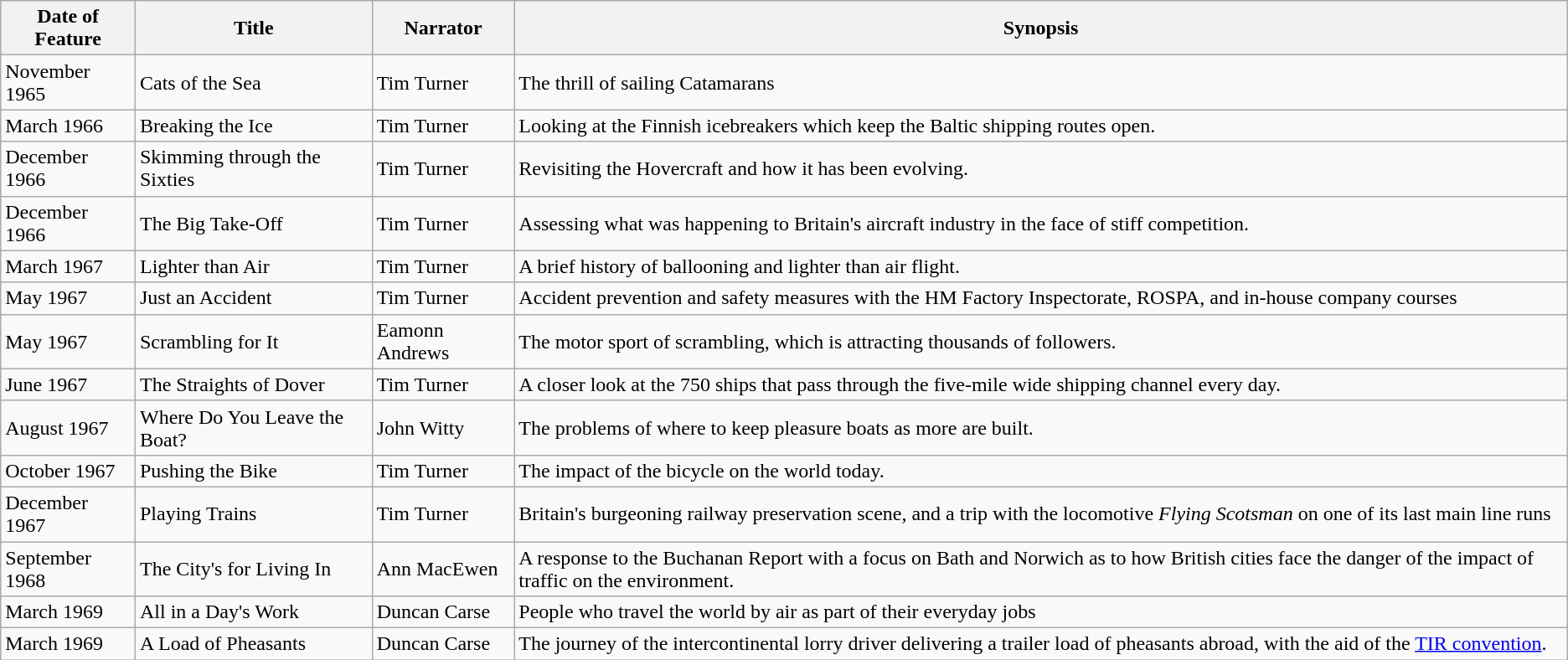<table class="wikitable">
<tr>
<th>Date of Feature</th>
<th>Title</th>
<th>Narrator</th>
<th>Synopsis</th>
</tr>
<tr>
<td>November 1965</td>
<td>Cats of the Sea</td>
<td>Tim Turner</td>
<td>The thrill of sailing Catamarans</td>
</tr>
<tr>
<td>March 1966</td>
<td>Breaking the Ice</td>
<td>Tim Turner</td>
<td>Looking at the Finnish icebreakers which keep the Baltic shipping routes open.</td>
</tr>
<tr>
<td>December 1966</td>
<td>Skimming through the Sixties</td>
<td>Tim Turner</td>
<td>Revisiting the Hovercraft and how it has been evolving.</td>
</tr>
<tr>
<td>December 1966</td>
<td>The Big Take-Off</td>
<td>Tim Turner</td>
<td>Assessing what was happening to Britain's aircraft industry in the face of stiff competition.</td>
</tr>
<tr>
<td>March 1967</td>
<td>Lighter than Air</td>
<td>Tim Turner</td>
<td>A brief history of ballooning and lighter than air flight.</td>
</tr>
<tr>
<td>May 1967</td>
<td>Just an Accident</td>
<td>Tim Turner</td>
<td>Accident prevention and safety measures with the HM Factory Inspectorate, ROSPA, and in-house company courses</td>
</tr>
<tr>
<td>May 1967</td>
<td>Scrambling for It</td>
<td>Eamonn Andrews</td>
<td>The motor sport of scrambling, which is attracting thousands of followers.</td>
</tr>
<tr>
<td>June 1967</td>
<td>The Straights of Dover</td>
<td>Tim Turner</td>
<td>A closer look at the 750 ships that pass through the five-mile wide shipping channel every day.</td>
</tr>
<tr>
<td>August 1967</td>
<td>Where Do You Leave the Boat?</td>
<td>John Witty</td>
<td>The problems of where to keep pleasure boats as more are built.</td>
</tr>
<tr>
<td>October 1967</td>
<td>Pushing the Bike</td>
<td>Tim Turner</td>
<td>The impact of the bicycle on the world today.</td>
</tr>
<tr>
<td>December 1967</td>
<td>Playing Trains</td>
<td>Tim Turner</td>
<td>Britain's burgeoning railway preservation scene, and a trip with the locomotive <em>Flying Scotsman</em> on one of its last main line runs</td>
</tr>
<tr>
<td>September 1968</td>
<td>The City's for Living In</td>
<td>Ann MacEwen</td>
<td>A response to the Buchanan Report with a focus on Bath and Norwich as to how British cities face the danger of the impact of traffic on the environment.</td>
</tr>
<tr>
<td>March 1969</td>
<td>All in a Day's Work</td>
<td>Duncan Carse</td>
<td>People who travel the world by air as part of their everyday jobs</td>
</tr>
<tr>
<td>March 1969</td>
<td>A Load of Pheasants</td>
<td>Duncan Carse</td>
<td>The journey of the intercontinental lorry driver delivering a trailer load of pheasants abroad, with the aid of the <a href='#'>TIR convention</a>.</td>
</tr>
</table>
